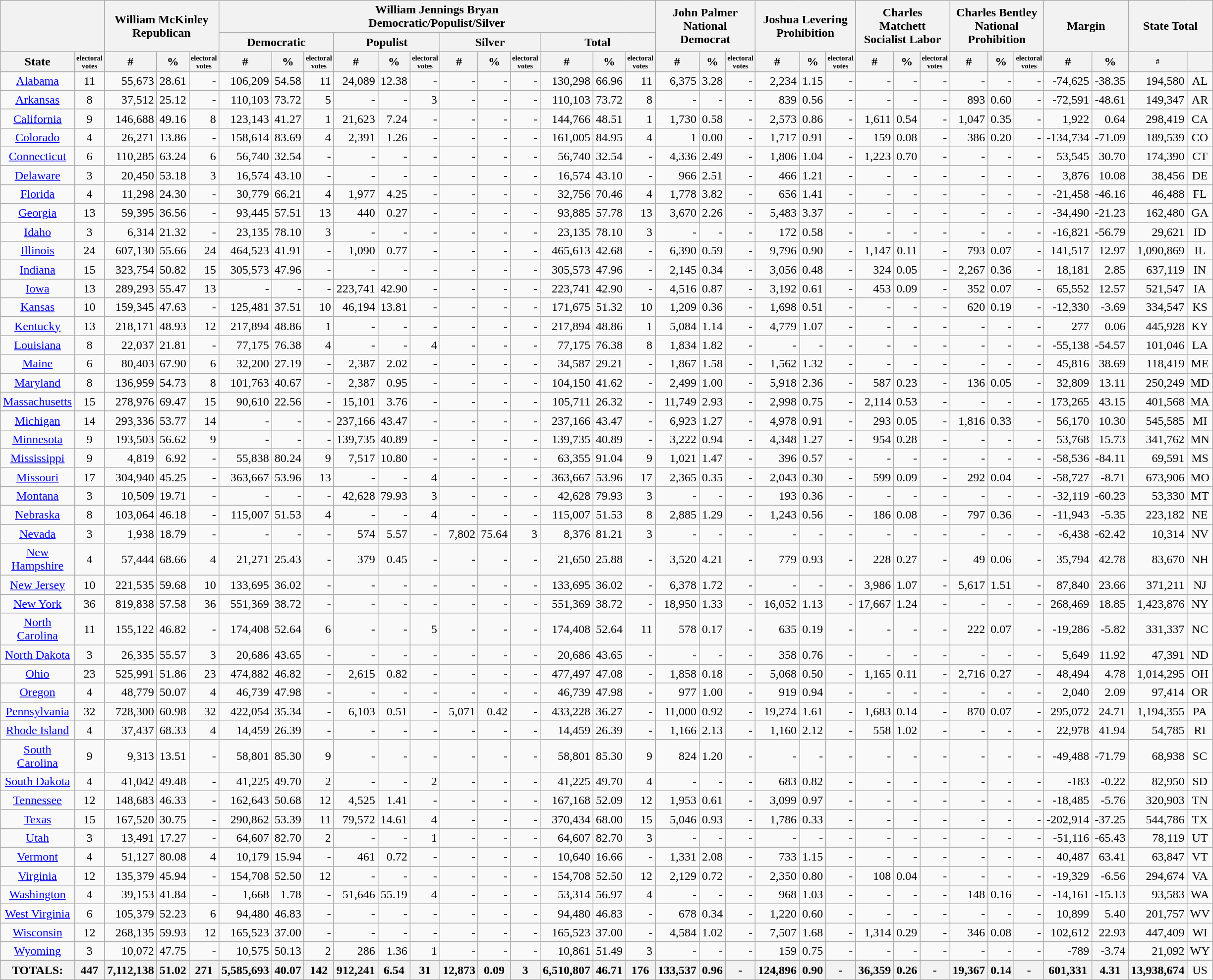<table class="wikitable sortable" style="text-align:right">
<tr>
<th colspan="2" rowspan="2"></th>
<th colspan="3" rowspan="2" style="text-align:center;">William McKinley<br>Republican</th>
<th style="text-align:center;" colspan="12">William Jennings Bryan<br>Democratic/Populist/Silver</th>
<th colspan="3" rowspan="2" style="text-align:center;">John Palmer<br>National Democrat</th>
<th colspan="3" rowspan="2" style="text-align:center;">Joshua Levering<br>Prohibition</th>
<th colspan="3" rowspan="2" style="text-align:center;">Charles Matchett<br>Socialist Labor</th>
<th colspan="3" rowspan="2" style="text-align:center;">Charles Bentley<br>National Prohibition</th>
<th colspan="2" rowspan="2" style="text-align:center;">Margin</th>
<th colspan="2" rowspan="2" style="text-align:center;">State Total</th>
</tr>
<tr>
<th colspan="3">Democratic</th>
<th colspan="3">Populist</th>
<th colspan="3">Silver</th>
<th colspan="3">Total</th>
</tr>
<tr>
<th align=center>State</th>
<th style="text-align:center; font-size: 60%" data-sort-type="number">electoral<br>votes</th>
<th style="text-align:center;" data-sort- type="number">#</th>
<th style="text-align:center;" data-sort- type="number">%</th>
<th style="text-align:center; font-size: 60%" data-sort-type="number">electoral<br>votes</th>
<th style="text-align:center;" data-sort- type="number">#</th>
<th style="text-align:center;" data-sort- type="number">%</th>
<th style="text-align:center; font-size: 60%" data-sort-type="number">electoral<br>votes</th>
<th style="text-align:center;" data-sort- type="number">#</th>
<th style="text-align:center;" data-sort- type="number">%</th>
<th style="text-align:center; font-size: 60%" data-sort-type="number">electoral<br>votes</th>
<th style="text-align:center;" data-sort- type="number">#</th>
<th style="text-align:center;" data-sort- type="number">%</th>
<th style="text-align:center; font-size: 60%" data-sort-type="number">electoral<br>votes</th>
<th style="text-align:center;" data-sort- type="number">#</th>
<th style="text-align:center;" data-sort- type="number">%</th>
<th style="text-align:center; font-size: 60%" data-sort-type="number">electoral<br>votes</th>
<th style="text-align:center;" data-sort- type="number">#</th>
<th style="text-align:center;" data-sort- type="number">%</th>
<th style="text-align:center; font-size: 60%" data-sort-type="number">electoral<br>votes</th>
<th style="text-align:center;" data-sort- type="number">#</th>
<th style="text-align:center;" data-sort- type="number">%</th>
<th style="text-align:center; font-size: 60%" data-sort-type="number">electoral<br>votes</th>
<th style="text-align:center;" data-sort- type="number">#</th>
<th style="text-align:center;" data-sort- type="number">%</th>
<th style="text-align:center; font-size: 60%" data-sort-type="number">electoral<br>votes</th>
<th style="text-align:center;" data-sort- type="number">#</th>
<th style="text-align:center;" data-sort- type="number">%</th>
<th style="text-align:center; font-size: 60%" data-sort-type="number">electoral<br>votes</th>
<th style="text-align:center;" data-sort- type="number">#</th>
<th style="text-align:center;" data-sort- type="number">%</th>
<th style="text-align:center; font-size: 60%" data-sort-type="number">#</th>
<th></th>
</tr>
<tr>
<td style="text-align:center;"><a href='#'>Alabama</a></td>
<td style="text-align:center;">11</td>
<td>55,673</td>
<td>28.61</td>
<td>-</td>
<td>106,209</td>
<td>54.58</td>
<td>11</td>
<td>24,089</td>
<td>12.38</td>
<td>-</td>
<td>-</td>
<td>-</td>
<td>-</td>
<td>130,298</td>
<td>66.96</td>
<td>11</td>
<td>6,375</td>
<td>3.28</td>
<td>-</td>
<td>2,234</td>
<td>1.15</td>
<td>-</td>
<td>-</td>
<td>-</td>
<td>-</td>
<td>-</td>
<td>-</td>
<td>-</td>
<td>-74,625</td>
<td>-38.35</td>
<td>194,580</td>
<td style="text-align:center;">AL</td>
</tr>
<tr>
<td style="text-align:center;"><a href='#'>Arkansas</a></td>
<td style="text-align:center;">8</td>
<td>37,512</td>
<td>25.12</td>
<td>-</td>
<td>110,103</td>
<td>73.72</td>
<td>5</td>
<td>-</td>
<td>-</td>
<td>3</td>
<td>-</td>
<td>-</td>
<td>-</td>
<td>110,103</td>
<td>73.72</td>
<td>8</td>
<td>-</td>
<td>-</td>
<td>-</td>
<td>839</td>
<td>0.56</td>
<td>-</td>
<td>-</td>
<td>-</td>
<td>-</td>
<td>893</td>
<td>0.60</td>
<td>-</td>
<td>-72,591</td>
<td>-48.61</td>
<td>149,347</td>
<td style="text-align:center;">AR</td>
</tr>
<tr>
<td style="text-align:center;"><a href='#'>California</a></td>
<td style="text-align:center;">9</td>
<td>146,688</td>
<td>49.16</td>
<td>8</td>
<td>123,143</td>
<td>41.27</td>
<td>1</td>
<td>21,623</td>
<td>7.24</td>
<td>-</td>
<td>-</td>
<td>-</td>
<td>-</td>
<td>144,766</td>
<td>48.51</td>
<td>1</td>
<td>1,730</td>
<td>0.58</td>
<td>-</td>
<td>2,573</td>
<td>0.86</td>
<td>-</td>
<td>1,611</td>
<td>0.54</td>
<td>-</td>
<td>1,047</td>
<td>0.35</td>
<td>-</td>
<td>1,922</td>
<td>0.64</td>
<td>298,419</td>
<td style="text-align:center;">CA</td>
</tr>
<tr>
<td style="text-align:center;"><a href='#'>Colorado</a></td>
<td style="text-align:center;">4</td>
<td>26,271</td>
<td>13.86</td>
<td>-</td>
<td>158,614</td>
<td>83.69</td>
<td>4</td>
<td>2,391</td>
<td>1.26</td>
<td>-</td>
<td>-</td>
<td>-</td>
<td>-</td>
<td>161,005</td>
<td>84.95</td>
<td>4</td>
<td>1</td>
<td>0.00</td>
<td>-</td>
<td>1,717</td>
<td>0.91</td>
<td>-</td>
<td>159</td>
<td>0.08</td>
<td>-</td>
<td>386</td>
<td>0.20</td>
<td>-</td>
<td>-134,734</td>
<td>-71.09</td>
<td>189,539</td>
<td style="text-align:center;">CO</td>
</tr>
<tr>
<td style="text-align:center;"><a href='#'>Connecticut</a></td>
<td style="text-align:center;">6</td>
<td>110,285</td>
<td>63.24</td>
<td>6</td>
<td>56,740</td>
<td>32.54</td>
<td>-</td>
<td>-</td>
<td>-</td>
<td>-</td>
<td>-</td>
<td>-</td>
<td>-</td>
<td>56,740</td>
<td>32.54</td>
<td>-</td>
<td>4,336</td>
<td>2.49</td>
<td>-</td>
<td>1,806</td>
<td>1.04</td>
<td>-</td>
<td>1,223</td>
<td>0.70</td>
<td>-</td>
<td>-</td>
<td>-</td>
<td>-</td>
<td>53,545</td>
<td>30.70</td>
<td>174,390</td>
<td style="text-align:center;">CT</td>
</tr>
<tr>
<td style="text-align:center;"><a href='#'>Delaware</a></td>
<td style="text-align:center;">3</td>
<td>20,450</td>
<td>53.18</td>
<td>3</td>
<td>16,574</td>
<td>43.10</td>
<td>-</td>
<td>-</td>
<td>-</td>
<td>-</td>
<td>-</td>
<td>-</td>
<td>-</td>
<td>16,574</td>
<td>43.10</td>
<td>-</td>
<td>966</td>
<td>2.51</td>
<td>-</td>
<td>466</td>
<td>1.21</td>
<td>-</td>
<td>-</td>
<td>-</td>
<td>-</td>
<td>-</td>
<td>-</td>
<td>-</td>
<td>3,876</td>
<td>10.08</td>
<td>38,456</td>
<td style="text-align:center;">DE</td>
</tr>
<tr>
<td style="text-align:center;"><a href='#'>Florida</a></td>
<td style="text-align:center;">4</td>
<td>11,298</td>
<td>24.30</td>
<td>-</td>
<td>30,779</td>
<td>66.21</td>
<td>4</td>
<td>1,977</td>
<td>4.25</td>
<td>-</td>
<td>-</td>
<td>-</td>
<td>-</td>
<td>32,756</td>
<td>70.46</td>
<td>4</td>
<td>1,778</td>
<td>3.82</td>
<td>-</td>
<td>656</td>
<td>1.41</td>
<td>-</td>
<td>-</td>
<td>-</td>
<td>-</td>
<td>-</td>
<td>-</td>
<td>-</td>
<td>-21,458</td>
<td>-46.16</td>
<td>46,488</td>
<td style="text-align:center;">FL</td>
</tr>
<tr>
<td style="text-align:center;"><a href='#'>Georgia</a></td>
<td style="text-align:center;">13</td>
<td>59,395</td>
<td>36.56</td>
<td>-</td>
<td>93,445</td>
<td>57.51</td>
<td>13</td>
<td>440</td>
<td>0.27</td>
<td>-</td>
<td>-</td>
<td>-</td>
<td>-</td>
<td>93,885</td>
<td>57.78</td>
<td>13</td>
<td>3,670</td>
<td>2.26</td>
<td>-</td>
<td>5,483</td>
<td>3.37</td>
<td>-</td>
<td>-</td>
<td>-</td>
<td>-</td>
<td>-</td>
<td>-</td>
<td>-</td>
<td>-34,490</td>
<td>-21.23</td>
<td>162,480</td>
<td style="text-align:center;">GA</td>
</tr>
<tr>
<td style="text-align:center;"><a href='#'>Idaho</a></td>
<td style="text-align:center;">3</td>
<td>6,314</td>
<td>21.32</td>
<td>-</td>
<td>23,135</td>
<td>78.10</td>
<td>3</td>
<td>-</td>
<td>-</td>
<td>-</td>
<td>-</td>
<td>-</td>
<td>-</td>
<td>23,135</td>
<td>78.10</td>
<td>3</td>
<td>-</td>
<td>-</td>
<td>-</td>
<td>172</td>
<td>0.58</td>
<td>-</td>
<td>-</td>
<td>-</td>
<td>-</td>
<td>-</td>
<td>-</td>
<td>-</td>
<td>-16,821</td>
<td>-56.79</td>
<td>29,621</td>
<td style="text-align:center;">ID</td>
</tr>
<tr>
<td style="text-align:center;"><a href='#'>Illinois</a></td>
<td style="text-align:center;">24</td>
<td>607,130</td>
<td>55.66</td>
<td>24</td>
<td>464,523</td>
<td>41.91</td>
<td>-</td>
<td>1,090</td>
<td>0.77</td>
<td>-</td>
<td>-</td>
<td>-</td>
<td>-</td>
<td>465,613</td>
<td>42.68</td>
<td>-</td>
<td>6,390</td>
<td>0.59</td>
<td>-</td>
<td>9,796</td>
<td>0.90</td>
<td>-</td>
<td>1,147</td>
<td>0.11</td>
<td>-</td>
<td>793</td>
<td>0.07</td>
<td>-</td>
<td>141,517</td>
<td>12.97</td>
<td>1,090,869</td>
<td style="text-align:center;">IL</td>
</tr>
<tr>
<td style="text-align:center;"><a href='#'>Indiana</a></td>
<td style="text-align:center;">15</td>
<td>323,754</td>
<td>50.82</td>
<td>15</td>
<td>305,573</td>
<td>47.96</td>
<td>-</td>
<td>-</td>
<td>-</td>
<td>-</td>
<td>-</td>
<td>-</td>
<td>-</td>
<td>305,573</td>
<td>47.96</td>
<td>-</td>
<td>2,145</td>
<td>0.34</td>
<td>-</td>
<td>3,056</td>
<td>0.48</td>
<td>-</td>
<td>324</td>
<td>0.05</td>
<td>-</td>
<td>2,267</td>
<td>0.36</td>
<td>-</td>
<td>18,181</td>
<td>2.85</td>
<td>637,119</td>
<td style="text-align:center;">IN</td>
</tr>
<tr>
<td style="text-align:center;"><a href='#'>Iowa</a></td>
<td style="text-align:center;">13</td>
<td>289,293</td>
<td>55.47</td>
<td>13</td>
<td>-</td>
<td>-</td>
<td>-</td>
<td>223,741</td>
<td>42.90</td>
<td>-</td>
<td>-</td>
<td>-</td>
<td>-</td>
<td>223,741</td>
<td>42.90</td>
<td>-</td>
<td>4,516</td>
<td>0.87</td>
<td>-</td>
<td>3,192</td>
<td>0.61</td>
<td>-</td>
<td>453</td>
<td>0.09</td>
<td>-</td>
<td>352</td>
<td>0.07</td>
<td>-</td>
<td>65,552</td>
<td>12.57</td>
<td>521,547</td>
<td style="text-align:center;">IA</td>
</tr>
<tr>
<td style="text-align:center;"><a href='#'>Kansas</a></td>
<td style="text-align:center;">10</td>
<td>159,345</td>
<td>47.63</td>
<td>-</td>
<td>125,481</td>
<td>37.51</td>
<td>10</td>
<td>46,194</td>
<td>13.81</td>
<td>-</td>
<td>-</td>
<td>-</td>
<td>-</td>
<td>171,675</td>
<td>51.32</td>
<td>10</td>
<td>1,209</td>
<td>0.36</td>
<td>-</td>
<td>1,698</td>
<td>0.51</td>
<td>-</td>
<td>-</td>
<td>-</td>
<td>-</td>
<td>620</td>
<td>0.19</td>
<td>-</td>
<td>-12,330</td>
<td>-3.69</td>
<td>334,547</td>
<td style="text-align:center;">KS</td>
</tr>
<tr>
<td style="text-align:center;"><a href='#'>Kentucky</a></td>
<td style="text-align:center;">13</td>
<td>218,171</td>
<td>48.93</td>
<td>12</td>
<td>217,894</td>
<td>48.86</td>
<td>1</td>
<td>-</td>
<td>-</td>
<td>-</td>
<td>-</td>
<td>-</td>
<td>-</td>
<td>217,894</td>
<td>48.86</td>
<td>1</td>
<td>5,084</td>
<td>1.14</td>
<td>-</td>
<td>4,779</td>
<td>1.07</td>
<td>-</td>
<td>-</td>
<td>-</td>
<td>-</td>
<td>-</td>
<td>-</td>
<td>-</td>
<td>277</td>
<td>0.06</td>
<td>445,928</td>
<td style="text-align:center;">KY</td>
</tr>
<tr>
<td style="text-align:center;"><a href='#'>Louisiana</a></td>
<td style="text-align:center;">8</td>
<td>22,037</td>
<td>21.81</td>
<td>-</td>
<td>77,175</td>
<td>76.38</td>
<td>4</td>
<td>-</td>
<td>-</td>
<td>4</td>
<td>-</td>
<td>-</td>
<td>-</td>
<td>77,175</td>
<td>76.38</td>
<td>8</td>
<td>1,834</td>
<td>1.82</td>
<td>-</td>
<td>-</td>
<td>-</td>
<td>-</td>
<td>-</td>
<td>-</td>
<td>-</td>
<td>-</td>
<td>-</td>
<td>-</td>
<td>-55,138</td>
<td>-54.57</td>
<td>101,046</td>
<td style="text-align:center;">LA</td>
</tr>
<tr>
<td style="text-align:center;"><a href='#'>Maine</a></td>
<td style="text-align:center;">6</td>
<td>80,403</td>
<td>67.90</td>
<td>6</td>
<td>32,200</td>
<td>27.19</td>
<td>-</td>
<td>2,387</td>
<td>2.02</td>
<td>-</td>
<td>-</td>
<td>-</td>
<td>-</td>
<td>34,587</td>
<td>29.21</td>
<td>-</td>
<td>1,867</td>
<td>1.58</td>
<td>-</td>
<td>1,562</td>
<td>1.32</td>
<td>-</td>
<td>-</td>
<td>-</td>
<td>-</td>
<td>-</td>
<td>-</td>
<td>-</td>
<td>45,816</td>
<td>38.69</td>
<td>118,419</td>
<td style="text-align:center;">ME</td>
</tr>
<tr>
<td style="text-align:center;"><a href='#'>Maryland</a></td>
<td style="text-align:center;">8</td>
<td>136,959</td>
<td>54.73</td>
<td>8</td>
<td>101,763</td>
<td>40.67</td>
<td>-</td>
<td>2,387</td>
<td>0.95</td>
<td>-</td>
<td>-</td>
<td>-</td>
<td>-</td>
<td>104,150</td>
<td>41.62</td>
<td>-</td>
<td>2,499</td>
<td>1.00</td>
<td>-</td>
<td>5,918</td>
<td>2.36</td>
<td>-</td>
<td>587</td>
<td>0.23</td>
<td>-</td>
<td>136</td>
<td>0.05</td>
<td>-</td>
<td>32,809</td>
<td>13.11</td>
<td>250,249</td>
<td style="text-align:center;">MD</td>
</tr>
<tr>
<td style="text-align:center;"><a href='#'>Massachusetts</a></td>
<td style="text-align:center;">15</td>
<td>278,976</td>
<td>69.47</td>
<td>15</td>
<td>90,610</td>
<td>22.56</td>
<td>-</td>
<td>15,101</td>
<td>3.76</td>
<td>-</td>
<td>-</td>
<td>-</td>
<td>-</td>
<td>105,711</td>
<td>26.32</td>
<td>-</td>
<td>11,749</td>
<td>2.93</td>
<td>-</td>
<td>2,998</td>
<td>0.75</td>
<td>-</td>
<td>2,114</td>
<td>0.53</td>
<td>-</td>
<td>-</td>
<td>-</td>
<td>-</td>
<td>173,265</td>
<td>43.15</td>
<td>401,568</td>
<td style="text-align:center;">MA</td>
</tr>
<tr>
<td style="text-align:center;"><a href='#'>Michigan</a></td>
<td style="text-align:center;">14</td>
<td>293,336</td>
<td>53.77</td>
<td>14</td>
<td>-</td>
<td>-</td>
<td>-</td>
<td>237,166</td>
<td>43.47</td>
<td>-</td>
<td>-</td>
<td>-</td>
<td>-</td>
<td>237,166</td>
<td>43.47</td>
<td>-</td>
<td>6,923</td>
<td>1.27</td>
<td>-</td>
<td>4,978</td>
<td>0.91</td>
<td>-</td>
<td>293</td>
<td>0.05</td>
<td>-</td>
<td>1,816</td>
<td>0.33</td>
<td>-</td>
<td>56,170</td>
<td>10.30</td>
<td>545,585</td>
<td style="text-align:center;">MI</td>
</tr>
<tr>
<td style="text-align:center;"><a href='#'>Minnesota</a></td>
<td style="text-align:center;">9</td>
<td>193,503</td>
<td>56.62</td>
<td>9</td>
<td>-</td>
<td>-</td>
<td>-</td>
<td>139,735</td>
<td>40.89</td>
<td>-</td>
<td>-</td>
<td>-</td>
<td>-</td>
<td>139,735</td>
<td>40.89</td>
<td>-</td>
<td>3,222</td>
<td>0.94</td>
<td>-</td>
<td>4,348</td>
<td>1.27</td>
<td>-</td>
<td>954</td>
<td>0.28</td>
<td>-</td>
<td>-</td>
<td>-</td>
<td>-</td>
<td>53,768</td>
<td>15.73</td>
<td>341,762</td>
<td style="text-align:center;">MN</td>
</tr>
<tr>
<td style="text-align:center;"><a href='#'>Mississippi</a></td>
<td style="text-align:center;">9</td>
<td>4,819</td>
<td>6.92</td>
<td>-</td>
<td>55,838</td>
<td>80.24</td>
<td>9</td>
<td>7,517</td>
<td>10.80</td>
<td>-</td>
<td>-</td>
<td>-</td>
<td>-</td>
<td>63,355</td>
<td>91.04</td>
<td>9</td>
<td>1,021</td>
<td>1.47</td>
<td>-</td>
<td>396</td>
<td>0.57</td>
<td>-</td>
<td>-</td>
<td>-</td>
<td>-</td>
<td>-</td>
<td>-</td>
<td>-</td>
<td>-58,536</td>
<td>-84.11</td>
<td>69,591</td>
<td style="text-align:center;">MS</td>
</tr>
<tr>
<td style="text-align:center;"><a href='#'>Missouri</a></td>
<td style="text-align:center;">17</td>
<td>304,940</td>
<td>45.25</td>
<td>-</td>
<td>363,667</td>
<td>53.96</td>
<td>13</td>
<td>-</td>
<td>-</td>
<td>4</td>
<td>-</td>
<td>-</td>
<td>-</td>
<td>363,667</td>
<td>53.96</td>
<td>17</td>
<td>2,365</td>
<td>0.35</td>
<td>-</td>
<td>2,043</td>
<td>0.30</td>
<td>-</td>
<td>599</td>
<td>0.09</td>
<td>-</td>
<td>292</td>
<td>0.04</td>
<td>-</td>
<td>-58,727</td>
<td>-8.71</td>
<td>673,906</td>
<td style="text-align:center;">MO</td>
</tr>
<tr>
<td style="text-align:center;"><a href='#'>Montana</a></td>
<td style="text-align:center;">3</td>
<td>10,509</td>
<td>19.71</td>
<td>-</td>
<td>-</td>
<td>-</td>
<td>-</td>
<td>42,628</td>
<td>79.93</td>
<td>3</td>
<td>-</td>
<td>-</td>
<td>-</td>
<td>42,628</td>
<td>79.93</td>
<td>3</td>
<td>-</td>
<td>-</td>
<td>-</td>
<td>193</td>
<td>0.36</td>
<td>-</td>
<td>-</td>
<td>-</td>
<td>-</td>
<td>-</td>
<td>-</td>
<td>-</td>
<td>-32,119</td>
<td>-60.23</td>
<td>53,330</td>
<td style="text-align:center;">MT</td>
</tr>
<tr>
<td style="text-align:center;"><a href='#'>Nebraska</a></td>
<td style="text-align:center;">8</td>
<td>103,064</td>
<td>46.18</td>
<td>-</td>
<td>115,007</td>
<td>51.53</td>
<td>4</td>
<td>-</td>
<td>-</td>
<td>4</td>
<td>-</td>
<td>-</td>
<td>-</td>
<td>115,007</td>
<td>51.53</td>
<td>8</td>
<td>2,885</td>
<td>1.29</td>
<td>-</td>
<td>1,243</td>
<td>0.56</td>
<td>-</td>
<td>186</td>
<td>0.08</td>
<td>-</td>
<td>797</td>
<td>0.36</td>
<td>-</td>
<td>-11,943</td>
<td>-5.35</td>
<td>223,182</td>
<td style="text-align:center;">NE</td>
</tr>
<tr>
<td style="text-align:center;"><a href='#'>Nevada</a></td>
<td style="text-align:center;">3</td>
<td>1,938</td>
<td>18.79</td>
<td>-</td>
<td>-</td>
<td>-</td>
<td>-</td>
<td>574</td>
<td>5.57</td>
<td>-</td>
<td>7,802</td>
<td>75.64</td>
<td>3</td>
<td>8,376</td>
<td>81.21</td>
<td>3</td>
<td>-</td>
<td>-</td>
<td>-</td>
<td>-</td>
<td>-</td>
<td>-</td>
<td>-</td>
<td>-</td>
<td>-</td>
<td>-</td>
<td>-</td>
<td>-</td>
<td>-6,438</td>
<td>-62.42</td>
<td>10,314</td>
<td style="text-align:center;">NV</td>
</tr>
<tr>
<td style="text-align:center;"><a href='#'>New Hampshire</a></td>
<td style="text-align:center;">4</td>
<td>57,444</td>
<td>68.66</td>
<td>4</td>
<td>21,271</td>
<td>25.43</td>
<td>-</td>
<td>379</td>
<td>0.45</td>
<td>-</td>
<td>-</td>
<td>-</td>
<td>-</td>
<td>21,650</td>
<td>25.88</td>
<td>-</td>
<td>3,520</td>
<td>4.21</td>
<td>-</td>
<td>779</td>
<td>0.93</td>
<td>-</td>
<td>228</td>
<td>0.27</td>
<td>-</td>
<td>49</td>
<td>0.06</td>
<td>-</td>
<td>35,794</td>
<td>42.78</td>
<td>83,670</td>
<td style="text-align:center;">NH</td>
</tr>
<tr>
<td style="text-align:center;"><a href='#'>New Jersey</a></td>
<td style="text-align:center;">10</td>
<td>221,535</td>
<td>59.68</td>
<td>10</td>
<td>133,695</td>
<td>36.02</td>
<td>-</td>
<td>-</td>
<td>-</td>
<td>-</td>
<td>-</td>
<td>-</td>
<td>-</td>
<td>133,695</td>
<td>36.02</td>
<td>-</td>
<td>6,378</td>
<td>1.72</td>
<td>-</td>
<td>-</td>
<td>-</td>
<td>-</td>
<td>3,986</td>
<td>1.07</td>
<td>-</td>
<td>5,617</td>
<td>1.51</td>
<td>-</td>
<td>87,840</td>
<td>23.66</td>
<td>371,211</td>
<td style="text-align:center;">NJ</td>
</tr>
<tr>
<td style="text-align:center;"><a href='#'>New York</a></td>
<td style="text-align:center;">36</td>
<td>819,838</td>
<td>57.58</td>
<td>36</td>
<td>551,369</td>
<td>38.72</td>
<td>-</td>
<td>-</td>
<td>-</td>
<td>-</td>
<td>-</td>
<td>-</td>
<td>-</td>
<td>551,369</td>
<td>38.72</td>
<td>-</td>
<td>18,950</td>
<td>1.33</td>
<td>-</td>
<td>16,052</td>
<td>1.13</td>
<td>-</td>
<td>17,667</td>
<td>1.24</td>
<td>-</td>
<td>-</td>
<td>-</td>
<td>-</td>
<td>268,469</td>
<td>18.85</td>
<td>1,423,876</td>
<td style="text-align:center;">NY</td>
</tr>
<tr>
<td style="text-align:center;"><a href='#'>North Carolina</a></td>
<td style="text-align:center;">11</td>
<td>155,122</td>
<td>46.82</td>
<td>-</td>
<td>174,408</td>
<td>52.64</td>
<td>6</td>
<td>-</td>
<td>-</td>
<td>5</td>
<td>-</td>
<td>-</td>
<td>-</td>
<td>174,408</td>
<td>52.64</td>
<td>11</td>
<td>578</td>
<td>0.17</td>
<td>-</td>
<td>635</td>
<td>0.19</td>
<td>-</td>
<td>-</td>
<td>-</td>
<td>-</td>
<td>222</td>
<td>0.07</td>
<td>-</td>
<td>-19,286</td>
<td>-5.82</td>
<td>331,337</td>
<td style="text-align:center;">NC</td>
</tr>
<tr>
<td style="text-align:center;"><a href='#'>North Dakota</a></td>
<td style="text-align:center;">3</td>
<td>26,335</td>
<td>55.57</td>
<td>3</td>
<td>20,686</td>
<td>43.65</td>
<td>-</td>
<td>-</td>
<td>-</td>
<td>-</td>
<td>-</td>
<td>-</td>
<td>-</td>
<td>20,686</td>
<td>43.65</td>
<td>-</td>
<td>-</td>
<td>-</td>
<td>-</td>
<td>358</td>
<td>0.76</td>
<td>-</td>
<td>-</td>
<td>-</td>
<td>-</td>
<td>-</td>
<td>-</td>
<td>-</td>
<td>5,649</td>
<td>11.92</td>
<td>47,391</td>
<td style="text-align:center;">ND</td>
</tr>
<tr>
<td style="text-align:center;"><a href='#'>Ohio</a></td>
<td style="text-align:center;">23</td>
<td>525,991</td>
<td>51.86</td>
<td>23</td>
<td>474,882</td>
<td>46.82</td>
<td>-</td>
<td>2,615</td>
<td>0.82</td>
<td>-</td>
<td>-</td>
<td>-</td>
<td>-</td>
<td>477,497</td>
<td>47.08</td>
<td>-</td>
<td>1,858</td>
<td>0.18</td>
<td>-</td>
<td>5,068</td>
<td>0.50</td>
<td>-</td>
<td>1,165</td>
<td>0.11</td>
<td>-</td>
<td>2,716</td>
<td>0.27</td>
<td>-</td>
<td>48,494</td>
<td>4.78</td>
<td>1,014,295</td>
<td style="text-align:center;">OH</td>
</tr>
<tr>
<td style="text-align:center;"><a href='#'>Oregon</a></td>
<td style="text-align:center;">4</td>
<td>48,779</td>
<td>50.07</td>
<td>4</td>
<td>46,739</td>
<td>47.98</td>
<td>-</td>
<td>-</td>
<td>-</td>
<td>-</td>
<td>-</td>
<td>-</td>
<td>-</td>
<td>46,739</td>
<td>47.98</td>
<td>-</td>
<td>977</td>
<td>1.00</td>
<td>-</td>
<td>919</td>
<td>0.94</td>
<td>-</td>
<td>-</td>
<td>-</td>
<td>-</td>
<td>-</td>
<td>-</td>
<td>-</td>
<td>2,040</td>
<td>2.09</td>
<td>97,414</td>
<td style="text-align:center;">OR</td>
</tr>
<tr>
<td style="text-align:center;"><a href='#'>Pennsylvania</a></td>
<td style="text-align:center;">32</td>
<td>728,300</td>
<td>60.98</td>
<td>32</td>
<td>422,054</td>
<td>35.34</td>
<td>-</td>
<td>6,103</td>
<td>0.51</td>
<td>-</td>
<td>5,071</td>
<td>0.42</td>
<td>-</td>
<td>433,228</td>
<td>36.27</td>
<td>-</td>
<td>11,000</td>
<td>0.92</td>
<td>-</td>
<td>19,274</td>
<td>1.61</td>
<td>-</td>
<td>1,683</td>
<td>0.14</td>
<td>-</td>
<td>870</td>
<td>0.07</td>
<td>-</td>
<td>295,072</td>
<td>24.71</td>
<td>1,194,355</td>
<td style="text-align:center;">PA</td>
</tr>
<tr>
<td style="text-align:center;"><a href='#'>Rhode Island</a></td>
<td style="text-align:center;">4</td>
<td>37,437</td>
<td>68.33</td>
<td>4</td>
<td>14,459</td>
<td>26.39</td>
<td>-</td>
<td>-</td>
<td>-</td>
<td>-</td>
<td>-</td>
<td>-</td>
<td>-</td>
<td>14,459</td>
<td>26.39</td>
<td>-</td>
<td>1,166</td>
<td>2.13</td>
<td>-</td>
<td>1,160</td>
<td>2.12</td>
<td>-</td>
<td>558</td>
<td>1.02</td>
<td>-</td>
<td>-</td>
<td>-</td>
<td>-</td>
<td>22,978</td>
<td>41.94</td>
<td>54,785</td>
<td style="text-align:center;">RI</td>
</tr>
<tr>
<td style="text-align:center;"><a href='#'>South Carolina</a></td>
<td style="text-align:center;">9</td>
<td>9,313</td>
<td>13.51</td>
<td>-</td>
<td>58,801</td>
<td>85.30</td>
<td>9</td>
<td>-</td>
<td>-</td>
<td>-</td>
<td>-</td>
<td>-</td>
<td>-</td>
<td>58,801</td>
<td>85.30</td>
<td>9</td>
<td>824</td>
<td>1.20</td>
<td>-</td>
<td>-</td>
<td>-</td>
<td>-</td>
<td>-</td>
<td>-</td>
<td>-</td>
<td>-</td>
<td>-</td>
<td>-</td>
<td>-49,488</td>
<td>-71.79</td>
<td>68,938</td>
<td style="text-align:center;">SC</td>
</tr>
<tr>
<td style="text-align:center;"><a href='#'>South Dakota</a></td>
<td style="text-align:center;">4</td>
<td>41,042</td>
<td>49.48</td>
<td>-</td>
<td>41,225</td>
<td>49.70</td>
<td>2</td>
<td>-</td>
<td>-</td>
<td>2</td>
<td>-</td>
<td>-</td>
<td>-</td>
<td>41,225</td>
<td>49.70</td>
<td>4</td>
<td>-</td>
<td>-</td>
<td>-</td>
<td>683</td>
<td>0.82</td>
<td>-</td>
<td>-</td>
<td>-</td>
<td>-</td>
<td>-</td>
<td>-</td>
<td>-</td>
<td>-183</td>
<td>-0.22</td>
<td>82,950</td>
<td style="text-align:center;">SD</td>
</tr>
<tr>
<td style="text-align:center;"><a href='#'>Tennessee</a></td>
<td style="text-align:center;">12</td>
<td>148,683</td>
<td>46.33</td>
<td>-</td>
<td>162,643</td>
<td>50.68</td>
<td>12</td>
<td>4,525</td>
<td>1.41</td>
<td>-</td>
<td>-</td>
<td>-</td>
<td>-</td>
<td>167,168</td>
<td>52.09</td>
<td>12</td>
<td>1,953</td>
<td>0.61</td>
<td>-</td>
<td>3,099</td>
<td>0.97</td>
<td>-</td>
<td>-</td>
<td>-</td>
<td>-</td>
<td>-</td>
<td>-</td>
<td>-</td>
<td>-18,485</td>
<td>-5.76</td>
<td>320,903</td>
<td style="text-align:center;">TN</td>
</tr>
<tr>
<td style="text-align:center;"><a href='#'>Texas</a></td>
<td style="text-align:center;">15</td>
<td>167,520</td>
<td>30.75</td>
<td>-</td>
<td>290,862</td>
<td>53.39</td>
<td>11</td>
<td>79,572</td>
<td>14.61</td>
<td>4</td>
<td>-</td>
<td>-</td>
<td>-</td>
<td>370,434</td>
<td>68.00</td>
<td>15</td>
<td>5,046</td>
<td>0.93</td>
<td>-</td>
<td>1,786</td>
<td>0.33</td>
<td>-</td>
<td>-</td>
<td>-</td>
<td>-</td>
<td>-</td>
<td>-</td>
<td>-</td>
<td>-202,914</td>
<td>-37.25</td>
<td>544,786</td>
<td style="text-align:center;">TX</td>
</tr>
<tr>
<td style="text-align:center;"><a href='#'>Utah</a></td>
<td style="text-align:center;">3</td>
<td>13,491</td>
<td>17.27</td>
<td>-</td>
<td>64,607</td>
<td>82.70</td>
<td>2</td>
<td>-</td>
<td>-</td>
<td>1</td>
<td>-</td>
<td>-</td>
<td>-</td>
<td>64,607</td>
<td>82.70</td>
<td>3</td>
<td>-</td>
<td>-</td>
<td>-</td>
<td>-</td>
<td>-</td>
<td>-</td>
<td>-</td>
<td>-</td>
<td>-</td>
<td>-</td>
<td>-</td>
<td>-</td>
<td>-51,116</td>
<td>-65.43</td>
<td>78,119</td>
<td style="text-align:center;">UT</td>
</tr>
<tr>
<td style="text-align:center;"><a href='#'>Vermont</a></td>
<td style="text-align:center;">4</td>
<td>51,127</td>
<td>80.08</td>
<td>4</td>
<td>10,179</td>
<td>15.94</td>
<td>-</td>
<td>461</td>
<td>0.72</td>
<td>-</td>
<td>-</td>
<td>-</td>
<td>-</td>
<td>10,640</td>
<td>16.66</td>
<td>-</td>
<td>1,331</td>
<td>2.08</td>
<td>-</td>
<td>733</td>
<td>1.15</td>
<td>-</td>
<td>-</td>
<td>-</td>
<td>-</td>
<td>-</td>
<td>-</td>
<td>-</td>
<td>40,487</td>
<td>63.41</td>
<td>63,847</td>
<td style="text-align:center;">VT</td>
</tr>
<tr>
<td style="text-align:center;"><a href='#'>Virginia</a></td>
<td style="text-align:center;">12</td>
<td>135,379</td>
<td>45.94</td>
<td>-</td>
<td>154,708</td>
<td>52.50</td>
<td>12</td>
<td>-</td>
<td>-</td>
<td>-</td>
<td>-</td>
<td>-</td>
<td>-</td>
<td>154,708</td>
<td>52.50</td>
<td>12</td>
<td>2,129</td>
<td>0.72</td>
<td>-</td>
<td>2,350</td>
<td>0.80</td>
<td>-</td>
<td>108</td>
<td>0.04</td>
<td>-</td>
<td>-</td>
<td>-</td>
<td>-</td>
<td>-19,329</td>
<td>-6.56</td>
<td>294,674</td>
<td style="text-align:center;">VA</td>
</tr>
<tr>
<td style="text-align:center;"><a href='#'>Washington</a></td>
<td style="text-align:center;">4</td>
<td>39,153</td>
<td>41.84</td>
<td>-</td>
<td>1,668</td>
<td>1.78</td>
<td>-</td>
<td>51,646</td>
<td>55.19</td>
<td>4</td>
<td>-</td>
<td>-</td>
<td>-</td>
<td>53,314</td>
<td>56.97</td>
<td>4</td>
<td>-</td>
<td>-</td>
<td>-</td>
<td>968</td>
<td>1.03</td>
<td>-</td>
<td>-</td>
<td>-</td>
<td>-</td>
<td>148</td>
<td>0.16</td>
<td>-</td>
<td>-14,161</td>
<td>-15.13</td>
<td>93,583</td>
<td style="text-align:center;">WA</td>
</tr>
<tr>
<td style="text-align:center;"><a href='#'>West Virginia</a></td>
<td style="text-align:center;">6</td>
<td>105,379</td>
<td>52.23</td>
<td>6</td>
<td>94,480</td>
<td>46.83</td>
<td>-</td>
<td>-</td>
<td>-</td>
<td>-</td>
<td>-</td>
<td>-</td>
<td>-</td>
<td>94,480</td>
<td>46.83</td>
<td>-</td>
<td>678</td>
<td>0.34</td>
<td>-</td>
<td>1,220</td>
<td>0.60</td>
<td>-</td>
<td>-</td>
<td>-</td>
<td>-</td>
<td>-</td>
<td>-</td>
<td>-</td>
<td>10,899</td>
<td>5.40</td>
<td>201,757</td>
<td style="text-align:center;">WV</td>
</tr>
<tr>
<td style="text-align:center;"><a href='#'>Wisconsin</a></td>
<td style="text-align:center;">12</td>
<td>268,135</td>
<td>59.93</td>
<td>12</td>
<td>165,523</td>
<td>37.00</td>
<td>-</td>
<td>-</td>
<td>-</td>
<td>-</td>
<td>-</td>
<td>-</td>
<td>-</td>
<td>165,523</td>
<td>37.00</td>
<td>-</td>
<td>4,584</td>
<td>1.02</td>
<td>-</td>
<td>7,507</td>
<td>1.68</td>
<td>-</td>
<td>1,314</td>
<td>0.29</td>
<td>-</td>
<td>346</td>
<td>0.08</td>
<td>-</td>
<td>102,612</td>
<td>22.93</td>
<td>447,409</td>
<td style="text-align:center;">WI</td>
</tr>
<tr>
<td style="text-align:center;"><a href='#'>Wyoming</a></td>
<td style="text-align:center;">3</td>
<td>10,072</td>
<td>47.75</td>
<td>-</td>
<td>10,575</td>
<td>50.13</td>
<td>2</td>
<td>286</td>
<td>1.36</td>
<td>1</td>
<td>-</td>
<td>-</td>
<td>-</td>
<td>10,861</td>
<td>51.49</td>
<td>3</td>
<td>-</td>
<td>-</td>
<td>-</td>
<td>159</td>
<td>0.75</td>
<td>-</td>
<td>-</td>
<td>-</td>
<td>-</td>
<td>-</td>
<td>-</td>
<td>-</td>
<td>-789</td>
<td>-3.74</td>
<td>21,092</td>
<td style="text-align:center;">WY</td>
</tr>
<tr>
<th>TOTALS:</th>
<th>447</th>
<th>7,112,138</th>
<th>51.02</th>
<th>271</th>
<th>5,585,693</th>
<th>40.07</th>
<th>142</th>
<th>912,241</th>
<th>6.54</th>
<th>31</th>
<th>12,873</th>
<th>0.09</th>
<th>3</th>
<th>6,510,807</th>
<th>46.71</th>
<th>176</th>
<th>133,537</th>
<th>0.96</th>
<th>-</th>
<th>124,896</th>
<th>0.90</th>
<th>-</th>
<th>36,359</th>
<th>0.26</th>
<th>-</th>
<th>19,367</th>
<th>0.14</th>
<th>-</th>
<th>601,331</th>
<th>4.31</th>
<th>13,938,674</th>
<td style="text-align:center;">US</td>
</tr>
</table>
